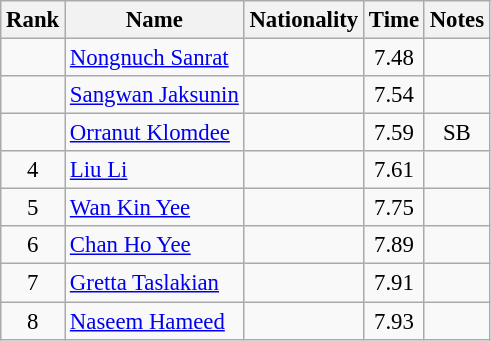<table class="wikitable sortable" style="text-align:center;font-size:95%">
<tr>
<th>Rank</th>
<th>Name</th>
<th>Nationality</th>
<th>Time</th>
<th>Notes</th>
</tr>
<tr>
<td></td>
<td align=left><a href='#'>Nongnuch Sanrat</a></td>
<td align=left></td>
<td>7.48</td>
<td></td>
</tr>
<tr>
<td></td>
<td align=left><a href='#'>Sangwan Jaksunin</a></td>
<td align=left></td>
<td>7.54</td>
<td></td>
</tr>
<tr>
<td></td>
<td align=left><a href='#'>Orranut Klomdee</a></td>
<td align=left></td>
<td>7.59</td>
<td>SB</td>
</tr>
<tr>
<td>4</td>
<td align=left><a href='#'>Liu Li</a></td>
<td align=left></td>
<td>7.61</td>
<td></td>
</tr>
<tr>
<td>5</td>
<td align=left><a href='#'>Wan Kin Yee</a></td>
<td align=left></td>
<td>7.75</td>
<td></td>
</tr>
<tr>
<td>6</td>
<td align=left><a href='#'>Chan Ho Yee</a></td>
<td align=left></td>
<td>7.89</td>
<td></td>
</tr>
<tr>
<td>7</td>
<td align=left><a href='#'>Gretta Taslakian</a></td>
<td align=left></td>
<td>7.91</td>
<td></td>
</tr>
<tr>
<td>8</td>
<td align=left><a href='#'>Naseem Hameed</a></td>
<td align=left></td>
<td>7.93</td>
<td></td>
</tr>
</table>
